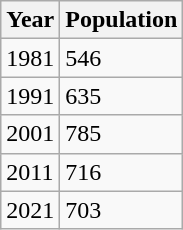<table class=wikitable>
<tr>
<th>Year</th>
<th>Population</th>
</tr>
<tr>
<td>1981</td>
<td>546</td>
</tr>
<tr>
<td>1991</td>
<td>635</td>
</tr>
<tr>
<td>2001</td>
<td>785</td>
</tr>
<tr>
<td>2011</td>
<td>716</td>
</tr>
<tr>
<td>2021</td>
<td>703</td>
</tr>
</table>
